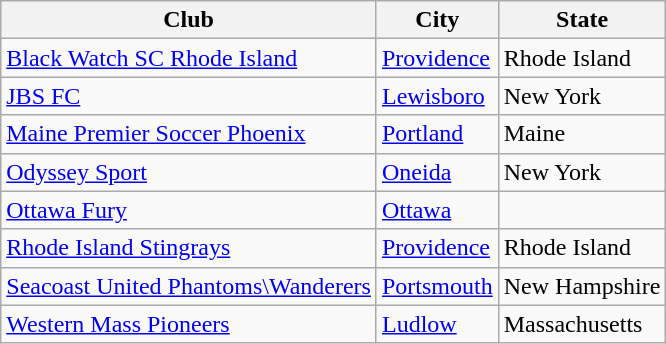<table class="wikitable">
<tr>
<th>Club</th>
<th>City</th>
<th>State</th>
</tr>
<tr>
<td><a href='#'>Black Watch SC Rhode Island</a></td>
<td><a href='#'>Providence</a></td>
<td>Rhode Island</td>
</tr>
<tr>
<td><a href='#'>JBS FC</a></td>
<td><a href='#'>Lewisboro</a></td>
<td>New York</td>
</tr>
<tr>
<td><a href='#'>Maine Premier Soccer Phoenix</a></td>
<td><a href='#'>Portland</a></td>
<td>Maine</td>
</tr>
<tr>
<td><a href='#'>Odyssey Sport</a></td>
<td><a href='#'>Oneida</a></td>
<td>New York</td>
</tr>
<tr>
<td><a href='#'>Ottawa Fury</a></td>
<td><a href='#'>Ottawa</a></td>
<td></td>
</tr>
<tr>
<td><a href='#'>Rhode Island Stingrays</a></td>
<td><a href='#'>Providence</a></td>
<td>Rhode Island</td>
</tr>
<tr>
<td><a href='#'>Seacoast United Phantoms\Wanderers</a></td>
<td><a href='#'>Portsmouth</a></td>
<td>New Hampshire</td>
</tr>
<tr>
<td><a href='#'>Western Mass Pioneers</a></td>
<td><a href='#'>Ludlow</a></td>
<td>Massachusetts</td>
</tr>
</table>
